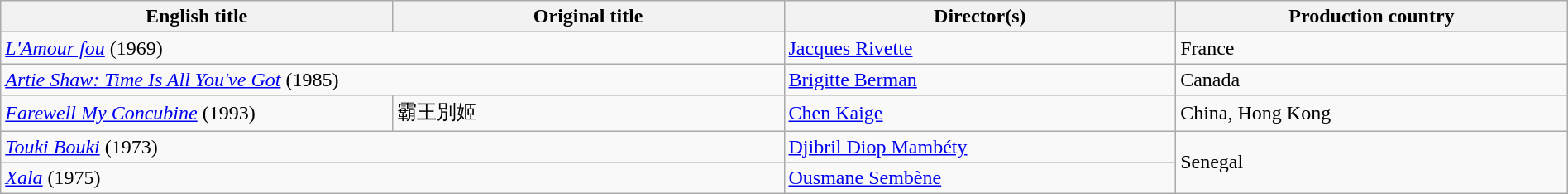<table class="sortable wikitable" width="100%" cellpadding="5">
<tr>
<th scope="col" width="20%">English title</th>
<th scope="col" width="20%">Original title</th>
<th scope="col" width="20%">Director(s)</th>
<th scope="col" width="20%">Production country</th>
</tr>
<tr>
<td colspan=2><em><a href='#'>L'Amour fou</a></em> (1969)</td>
<td><a href='#'>Jacques Rivette</a></td>
<td>France</td>
</tr>
<tr>
<td colspan=2><em><a href='#'>Artie Shaw: Time Is All You've Got</a></em> (1985)</td>
<td><a href='#'>Brigitte Berman</a></td>
<td>Canada</td>
</tr>
<tr>
<td><em><a href='#'>Farewell My Concubine</a></em> (1993)</td>
<td>霸王別姬</td>
<td><a href='#'>Chen Kaige</a></td>
<td>China, Hong Kong</td>
</tr>
<tr>
<td colspan=2><em><a href='#'>Touki Bouki</a></em> (1973)</td>
<td><a href='#'>Djibril Diop Mambéty</a></td>
<td rowspan="2">Senegal</td>
</tr>
<tr>
<td colspan=2><em><a href='#'>Xala</a></em> (1975)</td>
<td><a href='#'>Ousmane Sembène</a></td>
</tr>
</table>
